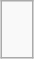<table class="wikitable" style="margin:auto">
<tr>
<td style="text-align:center; padding: 0.6em;"><br></td>
</tr>
</table>
